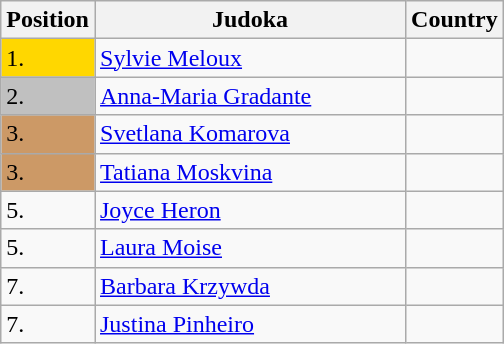<table class=wikitable>
<tr>
<th width=10>Position</th>
<th width=200>Judoka</th>
<th width=10>Country</th>
</tr>
<tr>
<td bgcolor=gold>1.</td>
<td><a href='#'>Sylvie Meloux</a></td>
<td></td>
</tr>
<tr>
<td bgcolor="silver">2.</td>
<td><a href='#'>Anna-Maria Gradante</a></td>
<td></td>
</tr>
<tr>
<td bgcolor="CC9966">3.</td>
<td><a href='#'>Svetlana Komarova</a></td>
<td></td>
</tr>
<tr>
<td bgcolor="CC9966">3.</td>
<td><a href='#'>Tatiana Moskvina</a></td>
<td></td>
</tr>
<tr>
<td>5.</td>
<td><a href='#'>Joyce Heron</a></td>
<td></td>
</tr>
<tr>
<td>5.</td>
<td><a href='#'>Laura Moise</a></td>
<td></td>
</tr>
<tr>
<td>7.</td>
<td><a href='#'>Barbara Krzywda</a></td>
<td></td>
</tr>
<tr>
<td>7.</td>
<td><a href='#'>Justina Pinheiro</a></td>
<td></td>
</tr>
</table>
